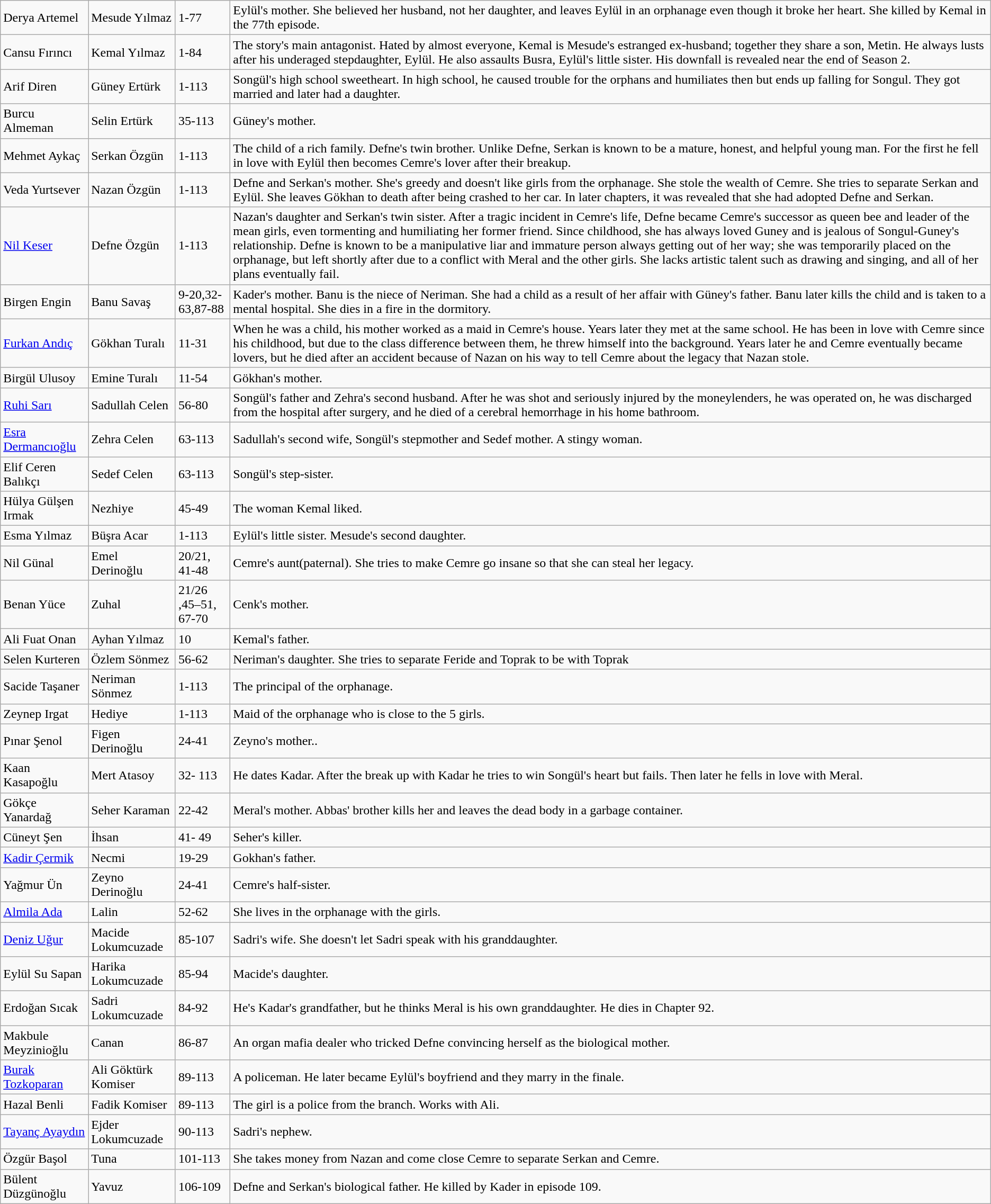<table class="wikitable sortable">
<tr>
<td>Derya Artemel</td>
<td>Mesude Yılmaz</td>
<td>1-77</td>
<td>Eylül's mother. She believed her husband, not her daughter, and leaves Eylül in an orphanage even though it broke her heart. She  killed by Kemal in the 77th episode.</td>
</tr>
<tr>
<td>Cansu Fırıncı</td>
<td>Kemal Yılmaz</td>
<td>1-84</td>
<td>The story's main antagonist. Hated by almost everyone, Kemal is Mesude's estranged ex-husband; together they share a son, Metin. He always lusts after his underaged stepdaughter, Eylül. He also assaults Busra, Eylül's little sister. His downfall is revealed near the end of Season 2.</td>
</tr>
<tr>
<td>Arif Diren</td>
<td>Güney Ertürk</td>
<td>1-113</td>
<td>Songül's high school sweetheart. In high school, he caused trouble for the orphans and humiliates then but ends up falling for Songul. They got married and later had a daughter.</td>
</tr>
<tr>
<td>Burcu Almeman</td>
<td>Selin Ertürk</td>
<td>35-113</td>
<td>Güney's mother.</td>
</tr>
<tr>
<td>Mehmet Aykaç</td>
<td>Serkan Özgün</td>
<td>1-113</td>
<td>The child of a rich family. Defne's twin brother. Unlike Defne, Serkan is known to be a mature, honest, and helpful young man. For the first he fell in love with Eylül then becomes Cemre's lover after their breakup.</td>
</tr>
<tr>
<td>Veda Yurtsever</td>
<td>Nazan Özgün</td>
<td>1-113</td>
<td>Defne and Serkan's mother. She's greedy and doesn't like girls from the orphanage. She stole the wealth of Cemre. She tries to separate Serkan and Eylül. She leaves Gökhan to death after being crashed to her car. In later chapters, it was revealed that she had adopted Defne and Serkan.</td>
</tr>
<tr>
<td><a href='#'>Nil Keser</a></td>
<td>Defne Özgün</td>
<td>1-113</td>
<td>Nazan's daughter and Serkan's twin sister. After a tragic incident in Cemre's life, Defne became Cemre's successor as queen bee and leader of the mean girls, even tormenting and humiliating her former friend. Since childhood, she has always loved Guney and is jealous of Songul-Guney's relationship. Defne is known to be a manipulative liar and immature person always getting out of her way; she was temporarily placed on the orphanage, but left shortly after due to a conflict with Meral and the other girls. She lacks artistic talent such as drawing and singing, and all of her plans eventually fail.</td>
</tr>
<tr>
<td>Birgen Engin</td>
<td>Banu Savaş</td>
<td>9-20,32-63,87-88</td>
<td>Kader's mother. Banu is the niece of Neriman. She had a child as a result of her affair with Güney's father. Banu later kills the child and is taken to a mental hospital. She dies in a fire in the dormitory.</td>
</tr>
<tr>
<td><a href='#'>Furkan Andıç</a></td>
<td>Gökhan Turalı</td>
<td>11-31</td>
<td>When he was a child, his mother worked as a maid in Cemre's house. Years later they met at the same school. He has been in love with Cemre since his childhood, but due to the class difference between them, he threw himself into the background. Years later he and Cemre eventually became lovers, but he died after an accident because of Nazan on his way to tell Cemre about the legacy that Nazan stole.</td>
</tr>
<tr>
<td>Birgül Ulusoy</td>
<td>Emine Turalı</td>
<td>11-54</td>
<td>Gökhan's mother.</td>
</tr>
<tr>
<td><a href='#'>Ruhi Sarı</a></td>
<td>Sadullah Celen</td>
<td>56-80</td>
<td>Songül's father and Zehra's second husband. After he was shot and seriously injured by the moneylenders, he was operated on, he was discharged from the hospital after surgery, and he died of a cerebral hemorrhage in his home bathroom.</td>
</tr>
<tr>
<td><a href='#'>Esra Dermancıoğlu</a></td>
<td>Zehra Celen</td>
<td>63-113</td>
<td>Sadullah's second wife, Songül's stepmother and Sedef mother. A stingy woman.</td>
</tr>
<tr>
<td>Elif Ceren Balıkçı</td>
<td>Sedef Celen</td>
<td>63-113</td>
<td>Songül's step-sister.</td>
</tr>
<tr>
<td>Hülya Gülşen Irmak</td>
<td>Nezhiye</td>
<td>45-49</td>
<td>The woman Kemal liked.</td>
</tr>
<tr>
<td>Esma Yılmaz</td>
<td>Büşra Acar</td>
<td>1-113</td>
<td>Eylül's little sister. Mesude's second daughter.</td>
</tr>
<tr>
<td>Nil Günal</td>
<td>Emel Derinoğlu</td>
<td>20/21, 41-48</td>
<td>Cemre's aunt(paternal). She tries to make Cemre go insane so that she can steal her legacy.</td>
</tr>
<tr>
<td>Benan Yüce</td>
<td>Zuhal</td>
<td>21/26  ,45–51, 67-70</td>
<td>Cenk's mother.</td>
</tr>
<tr>
<td>Ali Fuat Onan</td>
<td>Ayhan Yılmaz</td>
<td>10</td>
<td>Kemal's father.</td>
</tr>
<tr>
<td>Selen Kurteren</td>
<td>Özlem Sönmez</td>
<td>56-62</td>
<td>Neriman's daughter. She tries to separate Feride and Toprak to be with Toprak</td>
</tr>
<tr>
<td>Sacide Taşaner</td>
<td>Neriman Sönmez</td>
<td>1-113</td>
<td>The principal of the orphanage.</td>
</tr>
<tr>
<td>Zeynep Irgat</td>
<td>Hediye</td>
<td>1-113</td>
<td>Maid of the orphanage who is close to the 5 girls.</td>
</tr>
<tr>
<td>Pınar Şenol</td>
<td>Figen Derinoğlu</td>
<td>24-41</td>
<td>Zeyno's mother..</td>
</tr>
<tr>
<td>Kaan Kasapoğlu</td>
<td>Mert Atasoy</td>
<td>32- 113</td>
<td>He dates Kadar. After the break up with Kadar he tries to win Songül's heart but fails. Then later he fells in love with Meral.</td>
</tr>
<tr>
<td>Gökçe Yanardağ</td>
<td>Seher Karaman</td>
<td>22-42</td>
<td>Meral's mother. Abbas' brother kills her and leaves the dead body in a garbage container.</td>
</tr>
<tr>
<td>Cüneyt Şen</td>
<td>İhsan</td>
<td>41- 49</td>
<td>Seher's killer.</td>
</tr>
<tr>
<td><a href='#'>Kadir Çermik</a></td>
<td>Necmi</td>
<td>19-29</td>
<td>Gokhan's father.</td>
</tr>
<tr>
<td>Yağmur Ün</td>
<td>Zeyno Derinoğlu</td>
<td>24-41</td>
<td>Cemre's half-sister.</td>
</tr>
<tr>
<td><a href='#'>Almila Ada</a></td>
<td>Lalin</td>
<td>52-62</td>
<td>She lives in the orphanage with the girls.</td>
</tr>
<tr>
<td><a href='#'>Deniz Uğur</a></td>
<td>Macide Lokumcuzade</td>
<td>85-107</td>
<td>Sadri's wife. She doesn't let Sadri speak with his granddaughter.</td>
</tr>
<tr>
<td>Eylül Su Sapan</td>
<td>Harika Lokumcuzade</td>
<td>85-94</td>
<td>Macide's daughter.</td>
</tr>
<tr>
<td>Erdoğan Sıcak</td>
<td>Sadri Lokumcuzade</td>
<td>84-92</td>
<td>He's Kadar's grandfather, but he thinks Meral is his own granddaughter. He dies in Chapter 92.</td>
</tr>
<tr>
<td>Makbule Meyzinioğlu</td>
<td>Canan</td>
<td>86-87</td>
<td>An organ mafia dealer who tricked Defne convincing herself as the biological mother.</td>
</tr>
<tr>
<td><a href='#'>Burak Tozkoparan</a></td>
<td>Ali Göktürk Komiser</td>
<td>89-113</td>
<td>A policeman. He later became Eylül's boyfriend and they marry in the finale.</td>
</tr>
<tr>
<td>Hazal Benli</td>
<td>Fadik Komiser</td>
<td>89-113</td>
<td>The girl is a police from the branch. Works with Ali.</td>
</tr>
<tr>
<td><a href='#'>Tayanç Ayaydın</a></td>
<td>Ejder Lokumcuzade</td>
<td>90-113</td>
<td>Sadri's nephew.</td>
</tr>
<tr>
<td>Özgür Başol</td>
<td>Tuna</td>
<td>101-113</td>
<td>She takes money from Nazan and come close Cemre to separate Serkan and Cemre.</td>
</tr>
<tr>
<td>Bülent Düzgünoğlu</td>
<td>Yavuz</td>
<td>106-109</td>
<td>Defne and Serkan's biological father. He killed by Kader in episode 109.</td>
</tr>
</table>
